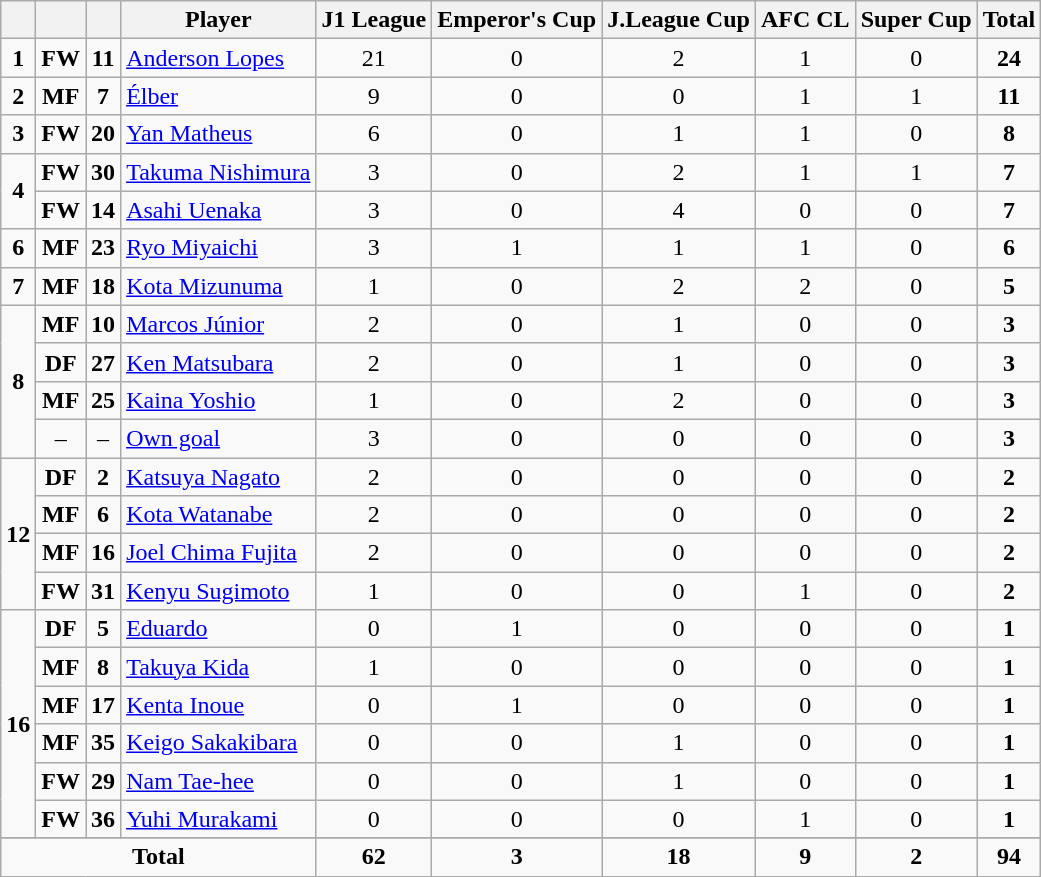<table class="wikitable sortable" style="text-align:center">
<tr>
<th></th>
<th></th>
<th></th>
<th>Player</th>
<th>J1 League</th>
<th>Emperor's Cup</th>
<th>J.League Cup</th>
<th>AFC CL</th>
<th>Super Cup</th>
<th><strong>Total</strong></th>
</tr>
<tr>
<td rowspan="1"><strong>1</strong></td>
<td><strong>FW</strong></td>
<td><strong>11</strong></td>
<td style="text-align:left;"> <a href='#'>Anderson Lopes</a></td>
<td>21</td>
<td>0</td>
<td>2</td>
<td>1</td>
<td>0</td>
<td><strong>24</strong></td>
</tr>
<tr>
<td rowspan="1"><strong>2</strong></td>
<td><strong>MF</strong></td>
<td><strong>7</strong></td>
<td style="text-align:left;"> <a href='#'>Élber</a></td>
<td>9</td>
<td>0</td>
<td>0</td>
<td>1</td>
<td>1</td>
<td><strong>11</strong></td>
</tr>
<tr>
<td rowspan="1"><strong>3</strong></td>
<td><strong>FW</strong></td>
<td><strong>20</strong></td>
<td style="text-align:left;"> <a href='#'>Yan Matheus</a></td>
<td>6</td>
<td>0</td>
<td>1</td>
<td>1</td>
<td>0</td>
<td><strong>8</strong></td>
</tr>
<tr>
<td rowspan="2"><strong>4</strong></td>
<td><strong>FW</strong></td>
<td><strong>30</strong></td>
<td style="text-align:left;"> <a href='#'>Takuma Nishimura</a></td>
<td>3</td>
<td>0</td>
<td>2</td>
<td>1</td>
<td>1</td>
<td><strong>7</strong></td>
</tr>
<tr>
<td><strong>FW</strong></td>
<td><strong>14</strong></td>
<td style="text-align:left;"> <a href='#'>Asahi Uenaka</a></td>
<td>3</td>
<td>0</td>
<td>4</td>
<td>0</td>
<td>0</td>
<td><strong>7</strong></td>
</tr>
<tr>
<td rowspan="1"><strong>6</strong></td>
<td><strong>MF</strong></td>
<td><strong>23</strong></td>
<td style="text-align:left;"> <a href='#'>Ryo Miyaichi</a></td>
<td>3</td>
<td>1</td>
<td>1</td>
<td>1</td>
<td>0</td>
<td><strong>6</strong></td>
</tr>
<tr>
<td rowspan="1"><strong>7</strong></td>
<td><strong>MF</strong></td>
<td><strong>18</strong></td>
<td style="text-align:left;"> <a href='#'>Kota Mizunuma</a></td>
<td>1</td>
<td>0</td>
<td>2</td>
<td>2</td>
<td>0</td>
<td><strong>5</strong></td>
</tr>
<tr>
<td rowspan="4"><strong>8</strong></td>
<td><strong>MF</strong></td>
<td><strong>10</strong></td>
<td style="text-align:left;"> <a href='#'>Marcos Júnior</a></td>
<td>2</td>
<td>0</td>
<td>1</td>
<td>0</td>
<td>0</td>
<td><strong>3</strong></td>
</tr>
<tr>
<td><strong>DF</strong></td>
<td><strong>27</strong></td>
<td style="text-align:left;"> <a href='#'>Ken Matsubara</a></td>
<td>2</td>
<td>0</td>
<td>1</td>
<td>0</td>
<td>0</td>
<td><strong>3</strong></td>
</tr>
<tr>
<td><strong>MF</strong></td>
<td><strong>25</strong></td>
<td style="text-align:left;"> <a href='#'>Kaina Yoshio</a></td>
<td>1</td>
<td>0</td>
<td>2</td>
<td>0</td>
<td>0</td>
<td><strong>3</strong></td>
</tr>
<tr>
<td>–</td>
<td>–</td>
<td align="left"><a href='#'>Own goal</a></td>
<td>3</td>
<td>0</td>
<td>0</td>
<td>0</td>
<td>0</td>
<td><strong>3</strong></td>
</tr>
<tr>
<td rowspan="4"><strong>12</strong></td>
<td><strong>DF</strong></td>
<td><strong>2</strong></td>
<td style="text-align:left;"> <a href='#'>Katsuya Nagato</a></td>
<td>2</td>
<td>0</td>
<td>0</td>
<td>0</td>
<td>0</td>
<td><strong>2</strong></td>
</tr>
<tr>
<td><strong>MF</strong></td>
<td><strong>6</strong></td>
<td style="text-align:left;"> <a href='#'>Kota Watanabe</a></td>
<td>2</td>
<td>0</td>
<td>0</td>
<td>0</td>
<td>0</td>
<td><strong>2</strong></td>
</tr>
<tr>
<td><strong>MF</strong></td>
<td><strong>16</strong></td>
<td style="text-align:left;"> <a href='#'>Joel Chima Fujita</a></td>
<td>2</td>
<td>0</td>
<td>0</td>
<td>0</td>
<td>0</td>
<td><strong>2</strong></td>
</tr>
<tr>
<td><strong>FW</strong></td>
<td><strong>31</strong></td>
<td style="text-align:left;"> <a href='#'>Kenyu Sugimoto</a></td>
<td>1</td>
<td>0</td>
<td>0</td>
<td>1</td>
<td>0</td>
<td><strong>2</strong></td>
</tr>
<tr>
<td rowspan="6"><strong>16</strong></td>
<td><strong>DF</strong></td>
<td><strong>5</strong></td>
<td style="text-align:left;"> <a href='#'>Eduardo</a></td>
<td>0</td>
<td>1</td>
<td>0</td>
<td>0</td>
<td>0</td>
<td><strong>1</strong></td>
</tr>
<tr>
<td><strong>MF</strong></td>
<td><strong>8</strong></td>
<td style="text-align:left;"> <a href='#'>Takuya Kida</a></td>
<td>1</td>
<td>0</td>
<td>0</td>
<td>0</td>
<td>0</td>
<td><strong>1</strong></td>
</tr>
<tr>
<td><strong>MF</strong></td>
<td><strong>17</strong></td>
<td style="text-align:left;"> <a href='#'>Kenta Inoue</a></td>
<td>0</td>
<td>1</td>
<td>0</td>
<td>0</td>
<td>0</td>
<td><strong>1</strong></td>
</tr>
<tr>
<td><strong>MF</strong></td>
<td><strong>35</strong></td>
<td style="text-align:left;"> <a href='#'>Keigo Sakakibara</a></td>
<td>0</td>
<td>0</td>
<td>1</td>
<td>0</td>
<td>0</td>
<td><strong>1</strong></td>
</tr>
<tr>
<td><strong>FW</strong></td>
<td><strong>29</strong></td>
<td style="text-align:left;"> <a href='#'>Nam Tae-hee</a></td>
<td>0</td>
<td>0</td>
<td>1</td>
<td>0</td>
<td>0</td>
<td><strong>1</strong></td>
</tr>
<tr>
<td><strong>FW</strong></td>
<td><strong>36</strong></td>
<td style="text-align:left;"> <a href='#'>Yuhi Murakami</a></td>
<td>0</td>
<td>0</td>
<td>0</td>
<td>1</td>
<td>0</td>
<td><strong>1</strong></td>
</tr>
<tr>
</tr>
<tr class="sortbottom">
<td colspan="4"><strong>Total</strong></td>
<td><strong>62</strong></td>
<td><strong>3</strong></td>
<td><strong>18</strong></td>
<td><strong>9</strong></td>
<td><strong>2</strong></td>
<td><strong>94</strong></td>
</tr>
</table>
